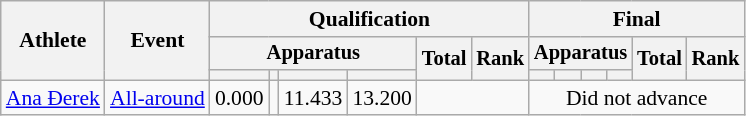<table class="wikitable" style="font-size:90%">
<tr>
<th rowspan=3>Athlete</th>
<th rowspan=3>Event</th>
<th colspan=6>Qualification</th>
<th colspan=6>Final</th>
</tr>
<tr style="font-size:95%">
<th colspan=4>Apparatus</th>
<th rowspan=2>Total</th>
<th rowspan=2>Rank</th>
<th colspan=4>Apparatus</th>
<th rowspan=2>Total</th>
<th rowspan=2>Rank</th>
</tr>
<tr style="font-size:95%">
<th></th>
<th></th>
<th></th>
<th></th>
<th></th>
<th></th>
<th></th>
<th></th>
</tr>
<tr align=center>
<td align=left><a href='#'>Ana Đerek</a></td>
<td align=left><a href='#'>All-around</a></td>
<td>0.000</td>
<td></td>
<td>11.433</td>
<td>13.200</td>
<td colspan=2></td>
<td colspan=6>Did not advance</td>
</tr>
</table>
